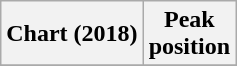<table class="wikitable plainrowheaders" style="text-align:center">
<tr>
<th>Chart (2018)</th>
<th>Peak<br>position</th>
</tr>
<tr>
</tr>
</table>
